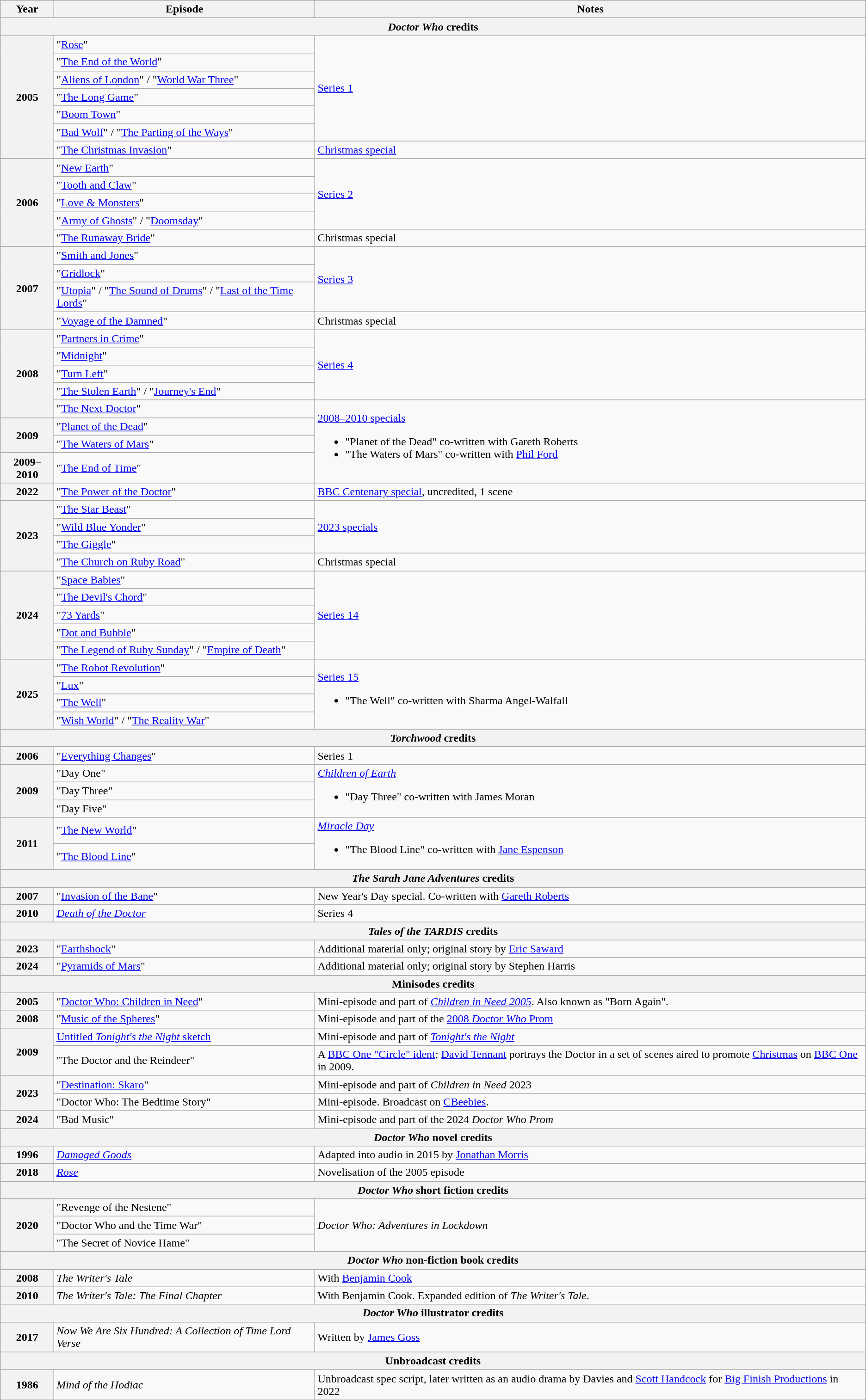<table class="wikitable plainrowheaders">
<tr>
<th scope="col">Year</th>
<th scope="col">Episode</th>
<th scope="col">Notes</th>
</tr>
<tr>
<th colspan="3"><em>Doctor Who</em> credits</th>
</tr>
<tr>
<th scope="row" rowspan="7">2005</th>
<td>"<a href='#'>Rose</a>"</td>
<td rowspan="6"><a href='#'>Series 1</a></td>
</tr>
<tr>
<td>"<a href='#'>The End of the World</a>"</td>
</tr>
<tr>
<td>"<a href='#'>Aliens of London</a>" / "<a href='#'>World War Three</a>"</td>
</tr>
<tr>
<td>"<a href='#'>The Long Game</a>"</td>
</tr>
<tr>
<td>"<a href='#'>Boom Town</a>"</td>
</tr>
<tr>
<td>"<a href='#'>Bad Wolf</a>" / "<a href='#'>The Parting of the Ways</a>"</td>
</tr>
<tr>
<td>"<a href='#'>The Christmas Invasion</a>"</td>
<td><a href='#'>Christmas special</a></td>
</tr>
<tr>
<th scope="row" rowspan="5">2006</th>
<td>"<a href='#'>New Earth</a>"</td>
<td rowspan="4"><a href='#'>Series 2</a></td>
</tr>
<tr>
<td>"<a href='#'>Tooth and Claw</a>"</td>
</tr>
<tr>
<td>"<a href='#'>Love & Monsters</a>"</td>
</tr>
<tr>
<td>"<a href='#'>Army of Ghosts</a>" / "<a href='#'>Doomsday</a>"</td>
</tr>
<tr>
<td>"<a href='#'>The Runaway Bride</a>"</td>
<td>Christmas special</td>
</tr>
<tr>
<th scope="row" rowspan="4">2007</th>
<td>"<a href='#'>Smith and Jones</a>"</td>
<td rowspan="3"><a href='#'>Series 3</a></td>
</tr>
<tr>
<td>"<a href='#'>Gridlock</a>"</td>
</tr>
<tr>
<td>"<a href='#'>Utopia</a>" / "<a href='#'>The Sound of Drums</a>" / "<a href='#'>Last of the Time Lords</a>"</td>
</tr>
<tr>
<td>"<a href='#'>Voyage of the Damned</a>"</td>
<td>Christmas special</td>
</tr>
<tr>
<th scope="row" rowspan="5">2008</th>
<td>"<a href='#'>Partners in Crime</a>"</td>
<td rowspan="4"><a href='#'>Series 4</a></td>
</tr>
<tr>
<td>"<a href='#'>Midnight</a>"</td>
</tr>
<tr>
<td>"<a href='#'>Turn Left</a>"</td>
</tr>
<tr>
<td>"<a href='#'>The Stolen Earth</a>" / "<a href='#'>Journey's End</a>"</td>
</tr>
<tr>
<td>"<a href='#'>The Next Doctor</a>"</td>
<td rowspan="4"><a href='#'>2008–2010 specials</a><br><ul><li>"Planet of the Dead" co-written with Gareth Roberts</li><li>"The Waters of Mars" co-written with <a href='#'>Phil Ford</a></li></ul></td>
</tr>
<tr>
<th scope="row" rowspan="2">2009</th>
<td>"<a href='#'>Planet of the Dead</a>"</td>
</tr>
<tr>
<td>"<a href='#'>The Waters of Mars</a>"</td>
</tr>
<tr>
<th scope="row">2009–2010</th>
<td>"<a href='#'>The End of Time</a>"</td>
</tr>
<tr>
<th scope="row">2022</th>
<td>"<a href='#'>The Power of the Doctor</a>"</td>
<td><a href='#'>BBC Centenary special</a>, uncredited, 1 scene</td>
</tr>
<tr>
<th scope="row" rowspan="4">2023</th>
<td>"<a href='#'>The Star Beast</a>"</td>
<td rowspan="3"><a href='#'>2023 specials</a></td>
</tr>
<tr>
<td>"<a href='#'>Wild Blue Yonder</a>"</td>
</tr>
<tr>
<td>"<a href='#'>The Giggle</a>"</td>
</tr>
<tr>
<td>"<a href='#'>The Church on Ruby Road</a>"</td>
<td>Christmas special</td>
</tr>
<tr>
<th scope="row" rowspan="5">2024</th>
<td>"<a href='#'>Space Babies</a>"</td>
<td rowspan="5"><a href='#'>Series 14</a></td>
</tr>
<tr>
<td>"<a href='#'>The Devil's Chord</a>"</td>
</tr>
<tr>
<td>"<a href='#'>73 Yards</a>"</td>
</tr>
<tr>
<td>"<a href='#'>Dot and Bubble</a>"</td>
</tr>
<tr>
<td>"<a href='#'>The Legend of Ruby Sunday</a>" / "<a href='#'>Empire of Death</a>"</td>
</tr>
<tr>
<th scope="row" rowspan="4">2025</th>
<td>"<a href='#'>The Robot Revolution</a>"</td>
<td rowspan="4"><a href='#'>Series 15</a><br><ul><li>"The Well" co-written with Sharma Angel-Walfall</li></ul></td>
</tr>
<tr>
<td>"<a href='#'>Lux</a>"</td>
</tr>
<tr>
<td>"<a href='#'>The Well</a>"</td>
</tr>
<tr>
<td>"<a href='#'>Wish World</a>" / "<a href='#'>The Reality War</a>"</td>
</tr>
<tr>
<th colspan="3"><em>Torchwood</em> credits</th>
</tr>
<tr>
<th scope="row">2006</th>
<td>"<a href='#'>Everything Changes</a>"</td>
<td>Series 1</td>
</tr>
<tr>
<th scope="row" rowspan="3">2009</th>
<td>"Day One"</td>
<td rowspan="3"><em><a href='#'>Children of Earth</a></em><br><ul><li>"Day Three" co-written with James Moran</li></ul></td>
</tr>
<tr>
<td>"Day Three"</td>
</tr>
<tr>
<td>"Day Five"</td>
</tr>
<tr>
<th scope="row" rowspan="2">2011</th>
<td>"<a href='#'>The New World</a>"</td>
<td rowspan="2"><em><a href='#'>Miracle Day</a></em><br><ul><li>"The Blood Line" co-written with <a href='#'>Jane Espenson</a></li></ul></td>
</tr>
<tr>
<td>"<a href='#'>The Blood Line</a>"</td>
</tr>
<tr>
<th colspan="3"><em>The Sarah Jane Adventures</em> credits</th>
</tr>
<tr>
<th scope="row">2007</th>
<td>"<a href='#'>Invasion of the Bane</a>"</td>
<td>New Year's Day special. Co-written with <a href='#'>Gareth Roberts</a></td>
</tr>
<tr>
<th scope="row">2010</th>
<td><em><a href='#'>Death of the Doctor</a></em></td>
<td>Series 4</td>
</tr>
<tr>
<th colspan="3"><em>Tales of the TARDIS</em> credits</th>
</tr>
<tr>
<th scope="row">2023</th>
<td>"<a href='#'>Earthshock</a>"</td>
<td>Additional material only; original story by <a href='#'>Eric Saward</a></td>
</tr>
<tr>
<th scope="row">2024</th>
<td>"<a href='#'>Pyramids of Mars</a>"</td>
<td>Additional material only; original story by Stephen Harris</td>
</tr>
<tr>
<th colspan="3">Minisodes credits</th>
</tr>
<tr>
<th scope="row">2005</th>
<td>"<a href='#'>Doctor Who: Children in Need</a>"</td>
<td>Mini-episode and part of <em><a href='#'>Children in Need 2005</a></em>. Also known as "Born Again".</td>
</tr>
<tr>
<th scope="row">2008</th>
<td>"<a href='#'>Music of the Spheres</a>"</td>
<td>Mini-episode and part of the <a href='#'>2008 <em>Doctor Who</em> Prom</a></td>
</tr>
<tr>
<th scope="row" rowspan="2">2009</th>
<td><a href='#'>Untitled <em>Tonight's the Night</em> sketch</a></td>
<td>Mini-episode and part of <em><a href='#'>Tonight's the Night</a></em></td>
</tr>
<tr>
<td>"The Doctor and the Reindeer"</td>
<td>A <a href='#'>BBC One "Circle" ident</a>; <a href='#'>David Tennant</a> portrays the Doctor in a set of scenes aired to promote <a href='#'>Christmas</a> on <a href='#'>BBC One</a> in 2009.</td>
</tr>
<tr>
<th scope="row" rowspan="2">2023</th>
<td>"<a href='#'>Destination: Skaro</a>"</td>
<td>Mini-episode and part of <em>Children in Need</em> 2023</td>
</tr>
<tr>
<td>"Doctor Who: The Bedtime Story"</td>
<td>Mini-episode. Broadcast on <a href='#'>CBeebies</a>.</td>
</tr>
<tr>
<th scope="row">2024</th>
<td>"Bad Music"</td>
<td>Mini-episode and part of the 2024 <em>Doctor Who Prom</em></td>
</tr>
<tr>
<th colspan="3"><em>Doctor Who</em> novel credits</th>
</tr>
<tr>
<th scope="row">1996</th>
<td><em><a href='#'>Damaged Goods</a></em></td>
<td>Adapted into audio in 2015 by <a href='#'>Jonathan Morris</a></td>
</tr>
<tr>
<th scope="row">2018</th>
<td><em><a href='#'>Rose</a></em></td>
<td>Novelisation of the 2005 episode</td>
</tr>
<tr>
<th colspan="3"><em>Doctor Who</em> short fiction credits</th>
</tr>
<tr>
<th scope="row" rowspan="3">2020</th>
<td>"Revenge of the Nestene"</td>
<td rowspan="3"><em>Doctor Who: Adventures in Lockdown</em></td>
</tr>
<tr>
<td>"Doctor Who and the Time War"</td>
</tr>
<tr>
<td>"The Secret of Novice Hame"</td>
</tr>
<tr>
<th colspan="3"><em>Doctor Who</em> non-fiction book credits</th>
</tr>
<tr>
<th scope="row">2008</th>
<td><em>The Writer's Tale</em></td>
<td>With <a href='#'>Benjamin Cook</a></td>
</tr>
<tr>
<th scope="row">2010</th>
<td><em>The Writer's Tale: The Final Chapter</em></td>
<td>With Benjamin Cook. Expanded edition of <em>The Writer's Tale</em>.</td>
</tr>
<tr>
<th colspan="3"><em>Doctor Who</em> illustrator credits</th>
</tr>
<tr>
<th scope="row">2017</th>
<td><em>Now We Are Six Hundred: A Collection of Time Lord Verse</em></td>
<td>Written by <a href='#'>James Goss</a></td>
</tr>
<tr>
<th colspan="3">Unbroadcast credits</th>
</tr>
<tr>
<th scope="row">1986</th>
<td><em>Mind of the Hodiac</em></td>
<td>Unbroadcast spec script, later written as an audio drama by Davies and <a href='#'>Scott Handcock</a> for <a href='#'>Big Finish Productions</a> in 2022</td>
</tr>
</table>
